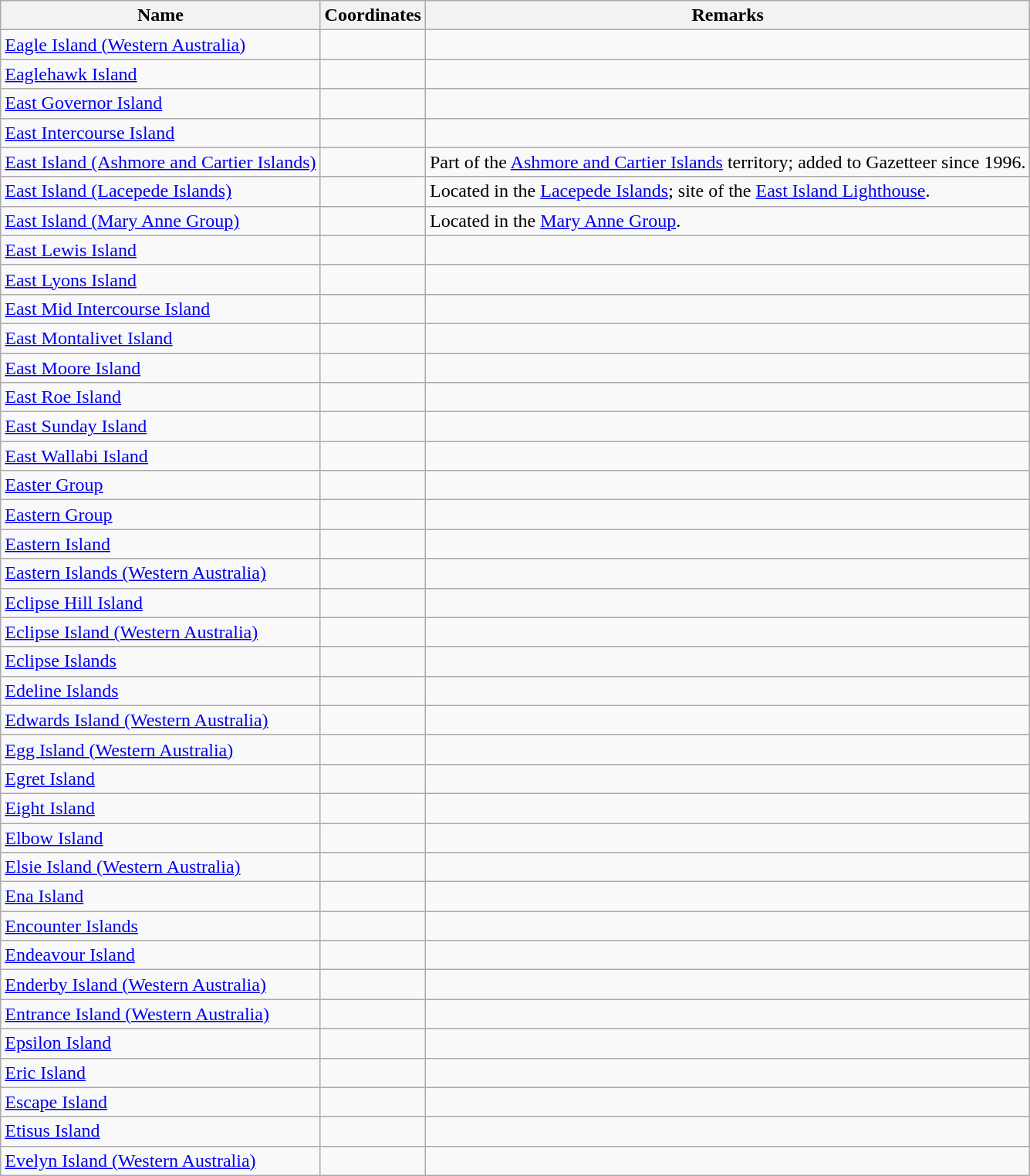<table class="wikitable">
<tr>
<th>Name</th>
<th>Coordinates</th>
<th>Remarks</th>
</tr>
<tr>
<td><a href='#'>Eagle Island (Western Australia)</a></td>
<td></td>
<td></td>
</tr>
<tr>
<td><a href='#'>Eaglehawk Island</a></td>
<td></td>
<td></td>
</tr>
<tr>
<td><a href='#'>East Governor Island</a></td>
<td></td>
<td></td>
</tr>
<tr>
<td><a href='#'>East Intercourse Island</a></td>
<td></td>
<td></td>
</tr>
<tr>
<td><a href='#'>East Island (Ashmore and Cartier Islands)</a></td>
<td></td>
<td>Part of the <a href='#'>Ashmore and Cartier Islands</a> territory; added to Gazetteer since 1996.</td>
</tr>
<tr>
<td><a href='#'>East Island (Lacepede Islands)</a></td>
<td></td>
<td>Located in the <a href='#'>Lacepede Islands</a>; site of the <a href='#'>East Island Lighthouse</a>.</td>
</tr>
<tr>
<td><a href='#'>East Island (Mary Anne Group)</a></td>
<td></td>
<td>Located in the <a href='#'>Mary Anne Group</a>.</td>
</tr>
<tr>
<td><a href='#'>East Lewis Island</a></td>
<td></td>
<td></td>
</tr>
<tr>
<td><a href='#'>East Lyons Island</a></td>
<td></td>
<td></td>
</tr>
<tr>
<td><a href='#'>East Mid Intercourse Island</a></td>
<td></td>
<td></td>
</tr>
<tr>
<td><a href='#'>East Montalivet Island</a></td>
<td></td>
<td></td>
</tr>
<tr>
<td><a href='#'>East Moore Island</a></td>
<td></td>
<td></td>
</tr>
<tr>
<td><a href='#'>East Roe Island</a></td>
<td></td>
<td></td>
</tr>
<tr>
<td><a href='#'>East Sunday Island</a></td>
<td></td>
<td></td>
</tr>
<tr>
<td><a href='#'>East Wallabi Island</a></td>
<td></td>
<td></td>
</tr>
<tr>
<td><a href='#'>Easter Group</a></td>
<td></td>
<td></td>
</tr>
<tr>
<td><a href='#'>Eastern Group</a></td>
<td></td>
<td></td>
</tr>
<tr>
<td><a href='#'>Eastern Island</a></td>
<td></td>
<td></td>
</tr>
<tr>
<td><a href='#'>Eastern Islands (Western Australia)</a></td>
<td></td>
<td></td>
</tr>
<tr>
<td><a href='#'>Eclipse Hill Island</a></td>
<td></td>
<td></td>
</tr>
<tr>
<td><a href='#'>Eclipse Island (Western Australia)</a></td>
<td></td>
<td></td>
</tr>
<tr>
<td><a href='#'>Eclipse Islands</a></td>
<td></td>
<td></td>
</tr>
<tr>
<td><a href='#'>Edeline Islands</a></td>
<td></td>
<td></td>
</tr>
<tr>
<td><a href='#'>Edwards Island (Western Australia)</a></td>
<td></td>
<td></td>
</tr>
<tr>
<td><a href='#'>Egg Island (Western Australia)</a></td>
<td></td>
<td></td>
</tr>
<tr>
<td><a href='#'>Egret Island</a></td>
<td></td>
<td></td>
</tr>
<tr>
<td><a href='#'>Eight Island</a></td>
<td></td>
<td></td>
</tr>
<tr>
<td><a href='#'>Elbow Island</a></td>
<td></td>
<td></td>
</tr>
<tr>
<td><a href='#'>Elsie Island (Western Australia)</a></td>
<td></td>
<td></td>
</tr>
<tr>
<td><a href='#'>Ena Island</a></td>
<td></td>
<td></td>
</tr>
<tr>
<td><a href='#'>Encounter Islands</a></td>
<td></td>
<td></td>
</tr>
<tr>
<td><a href='#'>Endeavour Island</a></td>
<td></td>
<td></td>
</tr>
<tr>
<td><a href='#'>Enderby Island (Western Australia)</a></td>
<td></td>
<td></td>
</tr>
<tr>
<td><a href='#'>Entrance Island (Western Australia)</a></td>
<td></td>
<td></td>
</tr>
<tr>
<td><a href='#'>Epsilon Island</a></td>
<td></td>
<td></td>
</tr>
<tr>
<td><a href='#'>Eric Island</a></td>
<td></td>
<td></td>
</tr>
<tr>
<td><a href='#'>Escape Island</a></td>
<td></td>
<td></td>
</tr>
<tr>
<td><a href='#'>Etisus Island</a></td>
<td></td>
<td></td>
</tr>
<tr>
<td><a href='#'>Evelyn Island (Western Australia)</a></td>
<td></td>
<td></td>
</tr>
</table>
